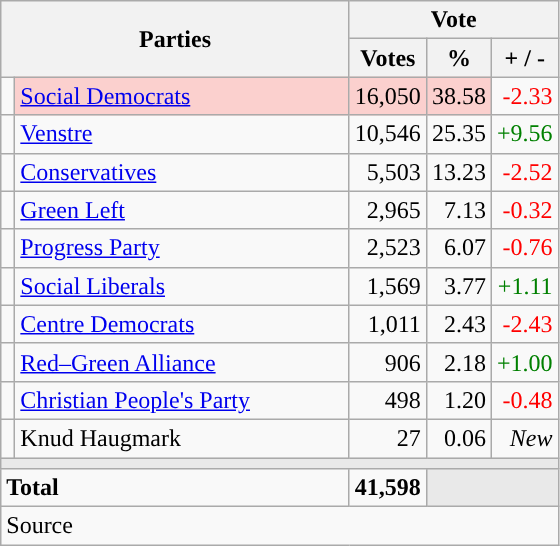<table class="wikitable" style="text-align:right;">
<tr>
<th style="text-align:centre;" rowspan="2" colspan="2" width="225">Parties</th>
<th colspan="3">Vote</th>
</tr>
<tr>
<th width="15">Votes</th>
<th width="15">%</th>
<th width="15">+ / -</th>
</tr>
<tr>
<td width="2" style="color:inherit;background:"></td>
<td bgcolor=#fbd0ce  align="left"><a href='#'>Social Democrats</a></td>
<td bgcolor=#fbd0ce>16,050</td>
<td bgcolor=#fbd0ce>38.58</td>
<td style=color:red;>-2.33</td>
</tr>
<tr>
<td width="2" style="color:inherit;background:"></td>
<td align="left"><a href='#'>Venstre</a></td>
<td>10,546</td>
<td>25.35</td>
<td style=color:green;>+9.56</td>
</tr>
<tr>
<td width="2" style="color:inherit;background:"></td>
<td align="left"><a href='#'>Conservatives</a></td>
<td>5,503</td>
<td>13.23</td>
<td style=color:red;>-2.52</td>
</tr>
<tr>
<td width="2" style="color:inherit;background:"></td>
<td align="left"><a href='#'>Green Left</a></td>
<td>2,965</td>
<td>7.13</td>
<td style=color:red;>-0.32</td>
</tr>
<tr>
<td width="2" style="color:inherit;background:"></td>
<td align="left"><a href='#'>Progress Party</a></td>
<td>2,523</td>
<td>6.07</td>
<td style=color:red;>-0.76</td>
</tr>
<tr>
<td width="2" style="color:inherit;background:"></td>
<td align="left"><a href='#'>Social Liberals</a></td>
<td>1,569</td>
<td>3.77</td>
<td style=color:green;>+1.11</td>
</tr>
<tr>
<td width="2" style="color:inherit;background:"></td>
<td align="left"><a href='#'>Centre Democrats</a></td>
<td>1,011</td>
<td>2.43</td>
<td style=color:red;>-2.43</td>
</tr>
<tr>
<td width="2" style="color:inherit;background:"></td>
<td align="left"><a href='#'>Red–Green Alliance</a></td>
<td>906</td>
<td>2.18</td>
<td style=color:green;>+1.00</td>
</tr>
<tr>
<td width="2" style="color:inherit;background:"></td>
<td align="left"><a href='#'>Christian People's Party</a></td>
<td>498</td>
<td>1.20</td>
<td style=color:red;>-0.48</td>
</tr>
<tr>
<td width="2" style="color:inherit;background:"></td>
<td align="left">Knud Haugmark</td>
<td>27</td>
<td>0.06</td>
<td><em>New</em></td>
</tr>
<tr>
<td colspan="7" bgcolor="#E9E9E9"></td>
</tr>
<tr>
<td align="left" colspan="2"><strong>Total</strong></td>
<td><strong>41,598</strong></td>
<td bgcolor="#E9E9E9" colspan="2"></td>
</tr>
<tr>
<td align="left" colspan="6">Source</td>
</tr>
</table>
